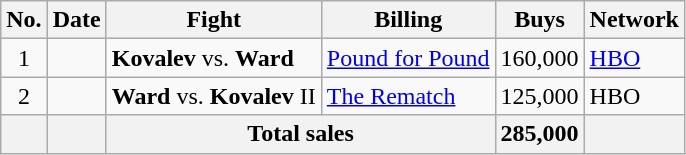<table class="wikitable sortable">
<tr>
<th>No.</th>
<th>Date</th>
<th>Fight</th>
<th>Billing</th>
<th>Buys</th>
<th>Network</th>
</tr>
<tr>
<td align=center>1</td>
<td></td>
<td><strong>Kovalev</strong> vs. <strong>Ward</strong></td>
<td><a href='#'>Pound for Pound</a></td>
<td>160,000</td>
<td><a href='#'>HBO</a></td>
</tr>
<tr>
<td align=center>2</td>
<td></td>
<td><strong>Ward</strong> vs. <strong>Kovalev</strong> II</td>
<td><a href='#'>The Rematch</a></td>
<td>125,000</td>
<td>HBO</td>
</tr>
<tr>
<th></th>
<th></th>
<th colspan="2">Total sales</th>
<th>285,000</th>
<th></th>
</tr>
</table>
